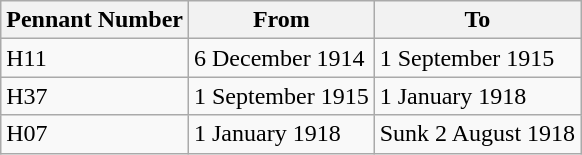<table class="wikitable" style="text-align:left">
<tr>
<th>Pennant Number</th>
<th>From</th>
<th>To</th>
</tr>
<tr>
<td>H11</td>
<td>6 December 1914</td>
<td>1 September 1915</td>
</tr>
<tr>
<td>H37</td>
<td>1 September 1915</td>
<td>1 January 1918</td>
</tr>
<tr>
<td>H07</td>
<td>1 January 1918</td>
<td>Sunk 2 August 1918</td>
</tr>
</table>
